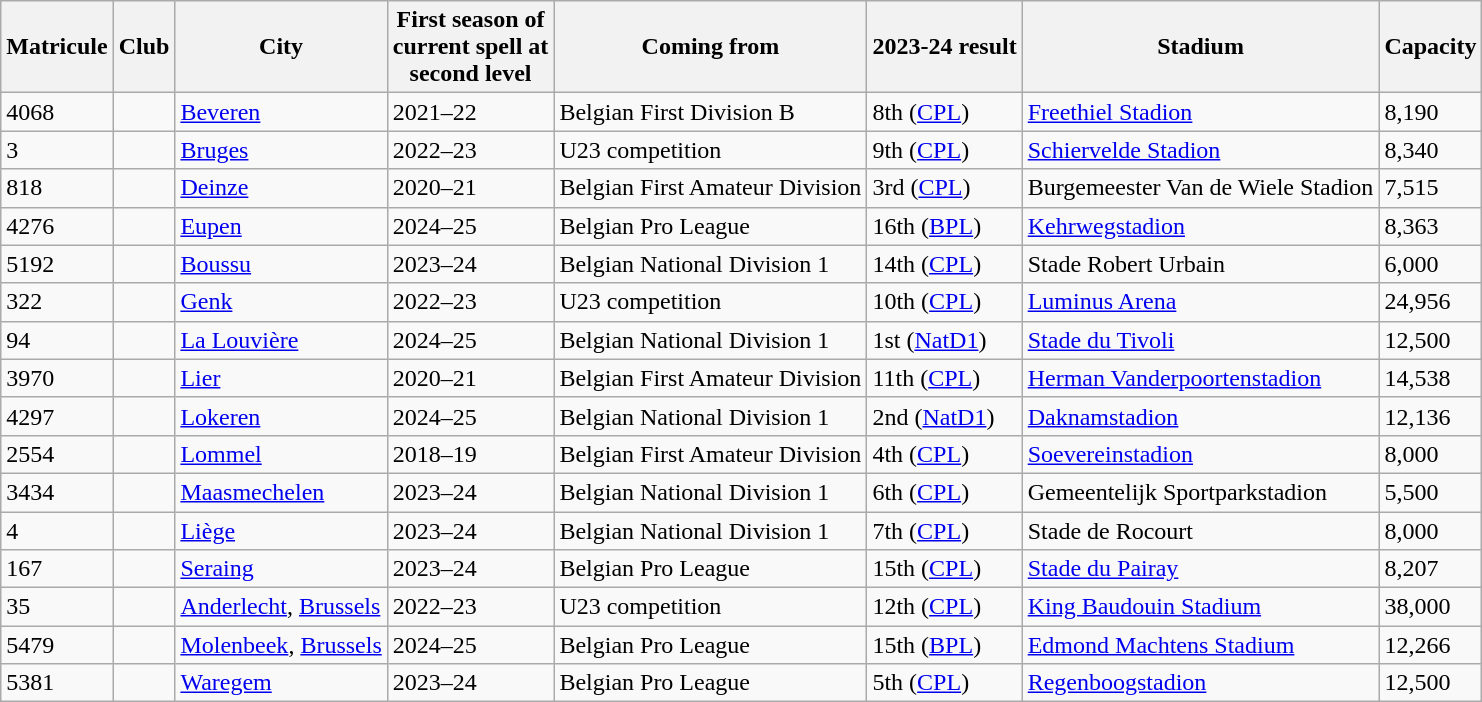<table class="wikitable sortable">
<tr>
<th>Matricule</th>
<th>Club</th>
<th>City</th>
<th>First season of <br> current spell at <br> second level</th></th>
<th>Coming from</th>
<th>2023-24 result</th>
<th>Stadium</th>
<th>Capacity</th>
</tr>
<tr>
<td>4068</td>
<td></td>
<td><a href='#'>Beveren</a></td>
<td>2021–22</td>
<td>Belgian First Division B</td>
<td>8th (<a href='#'>CPL</a>)</td>
<td><a href='#'>Freethiel Stadion</a></td>
<td>8,190</td>
</tr>
<tr>
<td>3</td>
<td></td>
<td><a href='#'>Bruges</a></td>
<td>2022–23</td>
<td>U23 competition</td>
<td>9th (<a href='#'>CPL</a>)</td>
<td><a href='#'>Schiervelde Stadion</a></td>
<td>8,340</td>
</tr>
<tr>
<td>818</td>
<td></td>
<td><a href='#'>Deinze</a></td>
<td>2020–21</td>
<td>Belgian First Amateur Division</td>
<td>3rd (<a href='#'>CPL</a>)</td>
<td>Burgemeester Van de Wiele Stadion</td>
<td>7,515</td>
</tr>
<tr>
<td>4276</td>
<td></td>
<td><a href='#'>Eupen</a></td>
<td>2024–25</td>
<td>Belgian Pro League</td>
<td>16th (<a href='#'>BPL</a>) </td>
<td><a href='#'>Kehrwegstadion</a></td>
<td>8,363</td>
</tr>
<tr>
<td>5192</td>
<td></td>
<td><a href='#'>Boussu</a></td>
<td>2023–24</td>
<td>Belgian National Division 1</td>
<td>14th (<a href='#'>CPL</a>)</td>
<td>Stade Robert Urbain</td>
<td>6,000</td>
</tr>
<tr>
<td>322</td>
<td></td>
<td><a href='#'>Genk</a></td>
<td>2022–23</td>
<td>U23 competition</td>
<td>10th (<a href='#'>CPL</a>)</td>
<td><a href='#'>Luminus Arena</a></td>
<td>24,956</td>
</tr>
<tr>
<td>94</td>
<td></td>
<td><a href='#'>La Louvière</a></td>
<td>2024–25</td>
<td>Belgian National Division 1</td>
<td>1st (<a href='#'>NatD1</a>) </td>
<td><a href='#'>Stade du Tivoli</a></td>
<td>12,500</td>
</tr>
<tr>
<td>3970</td>
<td></td>
<td><a href='#'>Lier</a></td>
<td>2020–21</td>
<td>Belgian First Amateur Division</td>
<td>11th (<a href='#'>CPL</a>)</td>
<td><a href='#'>Herman Vanderpoortenstadion</a></td>
<td>14,538</td>
</tr>
<tr>
<td>4297</td>
<td></td>
<td><a href='#'>Lokeren</a></td>
<td>2024–25</td>
<td>Belgian National Division 1</td>
<td>2nd (<a href='#'>NatD1</a>) </td>
<td><a href='#'>Daknamstadion</a></td>
<td>12,136</td>
</tr>
<tr>
<td>2554</td>
<td></td>
<td><a href='#'>Lommel</a></td>
<td>2018–19</td>
<td>Belgian First Amateur Division</td>
<td>4th (<a href='#'>CPL</a>)</td>
<td><a href='#'>Soevereinstadion</a></td>
<td>8,000</td>
</tr>
<tr>
<td>3434</td>
<td></td>
<td><a href='#'>Maasmechelen</a></td>
<td>2023–24</td>
<td>Belgian National Division 1</td>
<td>6th (<a href='#'>CPL</a>)</td>
<td>Gemeentelijk Sportparkstadion</td>
<td>5,500</td>
</tr>
<tr>
<td>4</td>
<td></td>
<td><a href='#'>Liège</a></td>
<td>2023–24</td>
<td>Belgian National Division 1</td>
<td>7th (<a href='#'>CPL</a>)</td>
<td>Stade de Rocourt</td>
<td>8,000</td>
</tr>
<tr>
<td>167</td>
<td></td>
<td><a href='#'>Seraing</a></td>
<td>2023–24</td>
<td>Belgian Pro League</td>
<td>15th (<a href='#'>CPL</a>)</td>
<td><a href='#'>Stade du Pairay</a></td>
<td>8,207</td>
</tr>
<tr>
<td>35</td>
<td></td>
<td><a href='#'>Anderlecht</a>, <a href='#'>Brussels</a></td>
<td>2022–23</td>
<td>U23 competition</td>
<td>12th (<a href='#'>CPL</a>)</td>
<td><a href='#'>King Baudouin Stadium</a></td>
<td>38,000</td>
</tr>
<tr>
<td>5479</td>
<td></td>
<td><a href='#'>Molenbeek</a>, <a href='#'>Brussels</a></td>
<td>2024–25</td>
<td>Belgian Pro League</td>
<td>15th (<a href='#'>BPL</a>) </td>
<td><a href='#'>Edmond Machtens Stadium</a></td>
<td>12,266</td>
</tr>
<tr>
<td>5381</td>
<td></td>
<td><a href='#'>Waregem</a></td>
<td>2023–24</td>
<td>Belgian Pro League</td>
<td>5th (<a href='#'>CPL</a>)</td>
<td><a href='#'>Regenboogstadion</a></td>
<td>12,500</td>
</tr>
</table>
